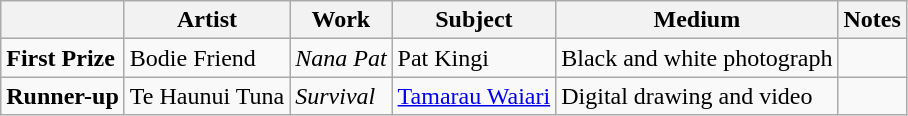<table class="wikitable">
<tr>
<th></th>
<th>Artist</th>
<th>Work</th>
<th>Subject</th>
<th>Medium</th>
<th>Notes</th>
</tr>
<tr>
<td><strong>First Prize</strong></td>
<td>Bodie Friend</td>
<td><em>Nana Pat</em></td>
<td>Pat Kingi</td>
<td>Black and white photograph</td>
<td></td>
</tr>
<tr>
<td><strong>Runner-up</strong></td>
<td>Te Haunui Tuna</td>
<td><em>Survival</em></td>
<td><a href='#'>Tamarau Waiari</a></td>
<td>Digital drawing and video</td>
<td></td>
</tr>
</table>
